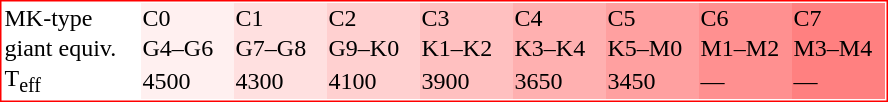<table style="margin: 10px 0; border-spacing: 0; border: solid #FF0000 1px; padding: 1px">
<tr>
<td width="90px">MK-type</td>
<td width="60px" style="background-color: #FFF0F0">C0</td>
<td width="60px" style="background-color: #FFE0E0">C1</td>
<td width="60px" style="background-color: #FFD0D0">C2</td>
<td width="60px" style="background-color: #FFC0C0">C3</td>
<td width="60px" style="background-color: #FFB0B0">C4</td>
<td width="60px" style="background-color: #FFA0A0">C5</td>
<td width="60px" style="background-color: #FF9090">C6</td>
<td width="60px" style="background-color: #FF8080">C7</td>
</tr>
<tr>
<td>giant equiv.</td>
<td style="background-color: #FFF0F0">G4–G6</td>
<td style="background-color: #FFE0E0">G7–G8</td>
<td style="background-color: #FFD0D0">G9–K0</td>
<td style="background-color: #FFC0C0">K1–K2</td>
<td style="background-color: #FFB0B0">K3–K4</td>
<td style="background-color: #FFA0A0">K5–M0</td>
<td style="background-color: #FF9090">M1–M2</td>
<td style="background-color: #FF8080">M3–M4</td>
</tr>
<tr>
<td>T<sub>eff</sub></td>
<td style="background-color: #FFF0F0">4500</td>
<td style="background-color: #FFE0E0">4300</td>
<td style="background-color: #FFD0D0">4100</td>
<td style="background-color: #FFC0C0">3900</td>
<td style="background-color: #FFB0B0">3650</td>
<td style="background-color: #FFA0A0">3450</td>
<td style="background-color: #FF9090">—</td>
<td style="background-color: #FF8080">—</td>
</tr>
</table>
